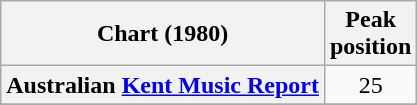<table class="wikitable sortable plainrowheaders">
<tr>
<th>Chart (1980)</th>
<th>Peak<br>position</th>
</tr>
<tr>
<th scope="row">Australian <a href='#'>Kent Music Report</a></th>
<td style="text-align:center;">25</td>
</tr>
<tr>
</tr>
<tr>
</tr>
</table>
